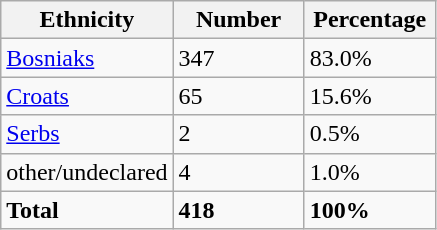<table class="wikitable">
<tr>
<th width="100px">Ethnicity</th>
<th width="80px">Number</th>
<th width="80px">Percentage</th>
</tr>
<tr>
<td><a href='#'>Bosniaks</a></td>
<td>347</td>
<td>83.0%</td>
</tr>
<tr>
<td><a href='#'>Croats</a></td>
<td>65</td>
<td>15.6%</td>
</tr>
<tr>
<td><a href='#'>Serbs</a></td>
<td>2</td>
<td>0.5%</td>
</tr>
<tr>
<td>other/undeclared</td>
<td>4</td>
<td>1.0%</td>
</tr>
<tr>
<td><strong>Total</strong></td>
<td><strong>418</strong></td>
<td><strong>100%</strong></td>
</tr>
</table>
